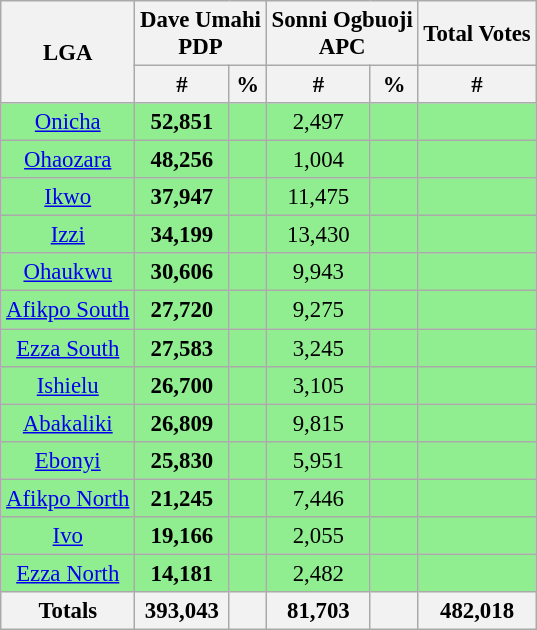<table class="wikitable sortable" style=" font-size: 95%">
<tr>
<th rowspan="2">LGA</th>
<th colspan="2">Dave Umahi<br>PDP</th>
<th colspan="2">Sonni Ogbuoji<br>APC</th>
<th>Total Votes</th>
</tr>
<tr>
<th>#</th>
<th>%</th>
<th>#</th>
<th>%</th>
<th>#</th>
</tr>
<tr>
<td bgcolor=#90EE90 align="center"><a href='#'>Onicha</a></td>
<td bgcolor=#90EE90 align="center"><strong>52,851</strong></td>
<td bgcolor=#90EE90 align="center"></td>
<td bgcolor=#90EE90 align="center">2,497</td>
<td bgcolor=#90EE90 align="center"></td>
<td bgcolor=#90EE90 align="center"></td>
</tr>
<tr>
<td bgcolor=#90EE90 align="center"><a href='#'>Ohaozara</a></td>
<td bgcolor=#90EE90 align="center"><strong>48,256</strong></td>
<td bgcolor=#90EE90 align="center"></td>
<td bgcolor=#90EE90 align="center">1,004</td>
<td bgcolor=#90EE90 align="center"></td>
<td bgcolor=#90EE90 align="center"></td>
</tr>
<tr>
<td bgcolor=#90EE90 align="center"><a href='#'>Ikwo</a></td>
<td bgcolor=#90EE90 align="center"><strong>37,947</strong></td>
<td bgcolor=#90EE90 align="center"></td>
<td bgcolor=#90EE90 align="center">11,475</td>
<td bgcolor=#90EE90 align="center"></td>
<td bgcolor=#90EE90 align="center"></td>
</tr>
<tr>
<td bgcolor=#90EE90 align="center"><a href='#'>Izzi</a></td>
<td bgcolor=#90EE90 align="center"><strong>34,199</strong></td>
<td bgcolor=#90EE90 align="center"></td>
<td bgcolor=#90EE90 align="center">13,430</td>
<td bgcolor=#90EE90 align="center"></td>
<td bgcolor=#90EE90 align="center"></td>
</tr>
<tr>
<td bgcolor=#90EE90 align="center"><a href='#'>Ohaukwu</a></td>
<td bgcolor=#90EE90 align="center"><strong>30,606</strong></td>
<td bgcolor=#90EE90 align="center"></td>
<td bgcolor=#90EE90 align="center">9,943</td>
<td bgcolor=#90EE90 align="center"></td>
<td bgcolor=#90EE90 align="center"></td>
</tr>
<tr>
<td bgcolor=#90EE90 align="center"><a href='#'>Afikpo South</a></td>
<td bgcolor=#90EE90 align="center"><strong>27,720</strong></td>
<td bgcolor=#90EE90 align="center"></td>
<td bgcolor=#90EE90 align="center">9,275</td>
<td bgcolor=#90EE90 align="center"></td>
<td bgcolor=#90EE90 align="center"></td>
</tr>
<tr>
<td bgcolor=#90EE90 align="center"><a href='#'>Ezza South</a></td>
<td bgcolor=#90EE90 align="center"><strong>27,583</strong></td>
<td bgcolor=#90EE90 align="center"></td>
<td bgcolor=#90EE90 align="center">3,245</td>
<td bgcolor=#90EE90 align="center"></td>
<td bgcolor=#90EE90 align="center"></td>
</tr>
<tr>
<td bgcolor=#90EE90 align="center"><a href='#'>Ishielu</a></td>
<td bgcolor=#90EE90 align="center"><strong>26,700</strong></td>
<td bgcolor=#90EE90 align="center"></td>
<td bgcolor=#90EE90 align="center">3,105</td>
<td bgcolor=#90EE90 align="center"></td>
<td bgcolor=#90EE90 align="center"></td>
</tr>
<tr>
<td bgcolor=#90EE90 align="center"><a href='#'>Abakaliki</a></td>
<td bgcolor=#90EE90 align="center"><strong>26,809</strong></td>
<td bgcolor=#90EE90 align="center"></td>
<td bgcolor=#90EE90 align="center">9,815</td>
<td bgcolor=#90EE90 align="center"></td>
<td bgcolor=#90EE90 align="center"></td>
</tr>
<tr>
<td bgcolor=#90EE90 align="center"><a href='#'>Ebonyi</a></td>
<td bgcolor=#90EE90 align="center"><strong>25,830</strong></td>
<td bgcolor=#90EE90 align="center"></td>
<td bgcolor=#90EE90 align="center">5,951</td>
<td bgcolor=#90EE90 align="center"></td>
<td bgcolor=#90EE90 align="center"></td>
</tr>
<tr>
<td bgcolor=#90EE90 align="center"><a href='#'>Afikpo North</a></td>
<td bgcolor=#90EE90 align="center"><strong>21,245</strong></td>
<td bgcolor=#90EE90 align="center"></td>
<td bgcolor=#90EE90 align="center">7,446</td>
<td bgcolor=#90EE90 align="center"></td>
<td bgcolor=#90EE90 align="center"></td>
</tr>
<tr>
<td bgcolor=#90EE90 align="center"><a href='#'>Ivo</a></td>
<td bgcolor=#90EE90 align="center"><strong>19,166</strong></td>
<td bgcolor=#90EE90 align="center"></td>
<td bgcolor=#90EE90 align="center">2,055</td>
<td bgcolor=#90EE90 align="center"></td>
<td bgcolor=#90EE90 align="center"></td>
</tr>
<tr>
<td bgcolor=#90EE90 align="center"><a href='#'>Ezza North</a></td>
<td bgcolor=#90EE90 align="center"><strong>14,181</strong></td>
<td bgcolor=#90EE90 align="center"></td>
<td bgcolor=#90EE90 align="center">2,482</td>
<td bgcolor=#90EE90 align="center"></td>
<td bgcolor=#90EE90 align="center"></td>
</tr>
<tr>
<th>Totals</th>
<th><strong>393,043</strong></th>
<th></th>
<th><strong>81,703</strong></th>
<th></th>
<th>482,018</th>
</tr>
</table>
